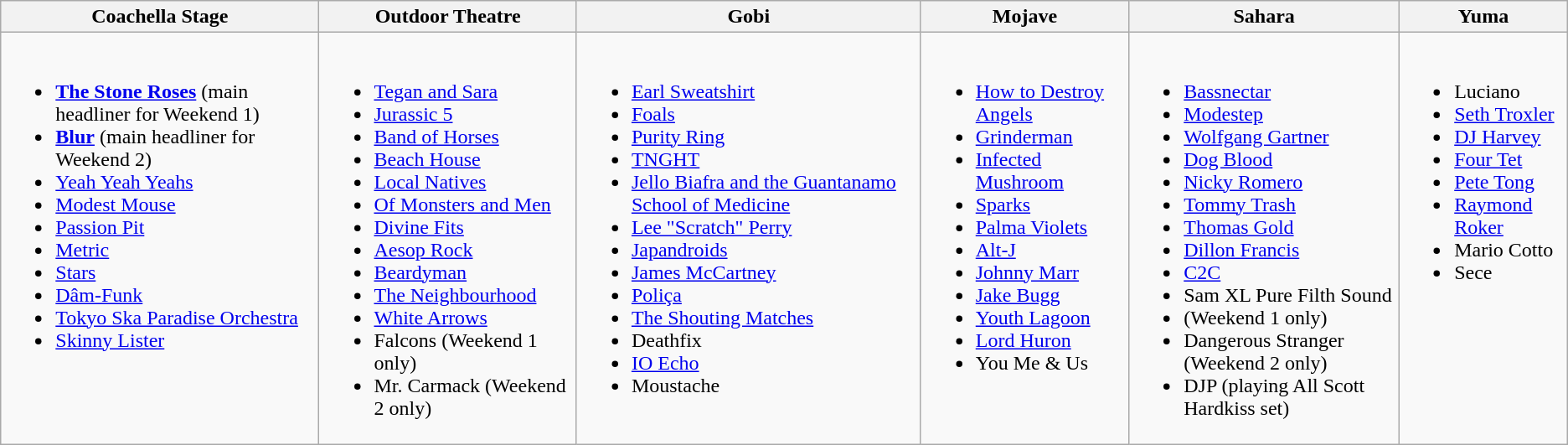<table class="wikitable">
<tr>
<th>Coachella Stage</th>
<th>Outdoor Theatre</th>
<th>Gobi</th>
<th>Mojave</th>
<th>Sahara</th>
<th>Yuma</th>
</tr>
<tr valign="top">
<td><br><ul><li><strong><a href='#'>The Stone Roses</a></strong> (main headliner for Weekend 1)</li><li><strong><a href='#'>Blur</a></strong> (main headliner for Weekend 2)</li><li><a href='#'>Yeah Yeah Yeahs</a></li><li><a href='#'>Modest Mouse</a></li><li><a href='#'>Passion Pit</a></li><li><a href='#'>Metric</a></li><li><a href='#'>Stars</a></li><li><a href='#'>Dâm-Funk</a></li><li><a href='#'>Tokyo Ska Paradise Orchestra</a></li><li><a href='#'>Skinny Lister</a></li></ul></td>
<td><br><ul><li><a href='#'>Tegan and Sara</a></li><li><a href='#'>Jurassic 5</a></li><li><a href='#'>Band of Horses</a></li><li><a href='#'>Beach House</a></li><li><a href='#'>Local Natives</a></li><li><a href='#'>Of Monsters and Men</a></li><li><a href='#'>Divine Fits</a></li><li><a href='#'>Aesop Rock</a></li><li><a href='#'>Beardyman</a></li><li><a href='#'>The Neighbourhood</a></li><li><a href='#'>White Arrows</a></li><li>Falcons (Weekend 1 only)</li><li>Mr. Carmack (Weekend 2 only)</li></ul></td>
<td><br><ul><li><a href='#'>Earl Sweatshirt</a></li><li><a href='#'>Foals</a></li><li><a href='#'>Purity Ring</a></li><li><a href='#'>TNGHT</a></li><li><a href='#'>Jello Biafra and the Guantanamo School of Medicine</a></li><li><a href='#'>Lee "Scratch" Perry</a></li><li><a href='#'>Japandroids</a></li><li><a href='#'>James McCartney</a></li><li><a href='#'>Poliça</a></li><li><a href='#'>The Shouting Matches</a></li><li>Deathfix</li><li><a href='#'>IO Echo</a></li><li>Moustache</li></ul></td>
<td><br><ul><li><a href='#'>How to Destroy Angels</a></li><li><a href='#'>Grinderman</a></li><li><a href='#'>Infected Mushroom</a></li><li><a href='#'>Sparks</a></li><li><a href='#'>Palma Violets</a></li><li><a href='#'>Alt-J</a></li><li><a href='#'>Johnny Marr</a></li><li><a href='#'>Jake Bugg</a></li><li><a href='#'>Youth Lagoon</a></li><li><a href='#'>Lord Huron</a></li><li>You Me & Us</li></ul></td>
<td><br><ul><li><a href='#'>Bassnectar</a></li><li><a href='#'>Modestep</a></li><li><a href='#'>Wolfgang Gartner</a></li><li><a href='#'>Dog Blood</a></li><li><a href='#'>Nicky Romero</a></li><li><a href='#'>Tommy Trash</a></li><li><a href='#'>Thomas Gold</a></li><li><a href='#'>Dillon Francis</a></li><li><a href='#'>C2C</a></li><li>Sam XL Pure Filth Sound</li><li> (Weekend 1 only)</li><li>Dangerous Stranger (Weekend 2 only)</li><li>DJP (playing All Scott Hardkiss set)</li></ul></td>
<td><br><ul><li>Luciano</li><li><a href='#'>Seth Troxler</a></li><li><a href='#'>DJ Harvey</a></li><li><a href='#'>Four Tet</a></li><li><a href='#'>Pete Tong</a></li><li><a href='#'>Raymond Roker</a></li><li>Mario Cotto</li><li>Sece</li></ul></td>
</tr>
</table>
